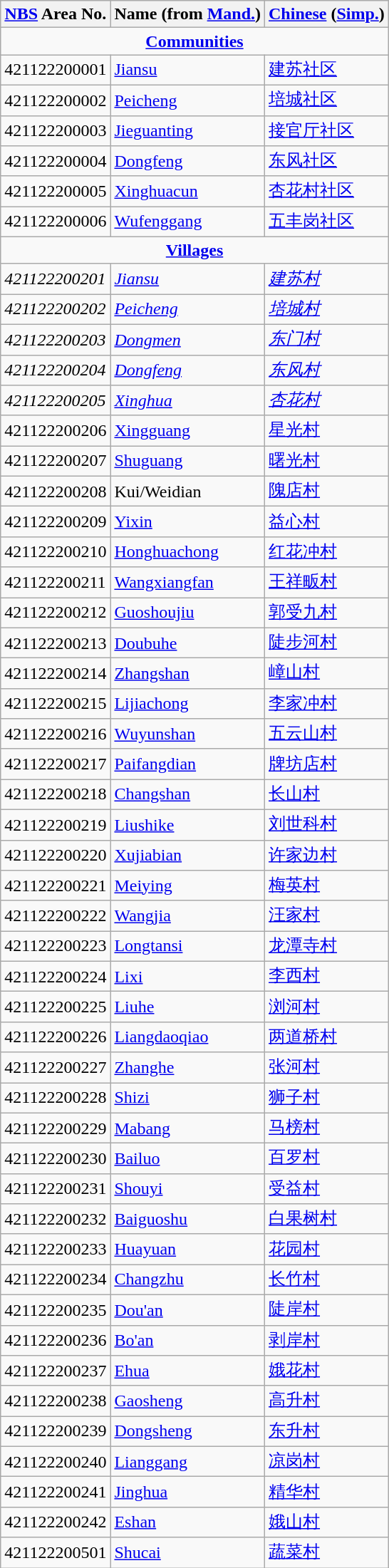<table class="wikitable sortable">
<tr>
<th><a href='#'>NBS</a> Area No.</th>
<th>Name (from <a href='#'>Mand.</a>)</th>
<th><a href='#'>Chinese</a> (<a href='#'>Simp.</a>)</th>
</tr>
<tr>
<td style="text-align:center;" colspan="7"><strong><a href='#'>Communities</a></strong></td>
</tr>
<tr>
<td>421122200001</td>
<td><a href='#'>Jiansu</a></td>
<td><a href='#'>建苏社区</a></td>
</tr>
<tr>
<td>421122200002</td>
<td><a href='#'>Peicheng</a></td>
<td><a href='#'>培城社区</a></td>
</tr>
<tr>
<td>421122200003</td>
<td><a href='#'>Jieguanting</a></td>
<td><a href='#'>接官厅社区</a></td>
</tr>
<tr>
<td>421122200004</td>
<td><a href='#'>Dongfeng</a></td>
<td><a href='#'>东风社区</a></td>
</tr>
<tr>
<td>421122200005</td>
<td><a href='#'>Xinghuacun</a></td>
<td><a href='#'>杏花村社区</a></td>
</tr>
<tr>
<td>421122200006</td>
<td><a href='#'>Wufenggang</a></td>
<td><a href='#'>五丰岗社区</a></td>
</tr>
<tr>
<td style="text-align:center;" colspan="7"><strong><a href='#'>Villages</a></strong></td>
</tr>
<tr>
<td><em>421122200201</em></td>
<td><em><a href='#'>Jiansu</a></em></td>
<td><em><a href='#'>建苏村</a></em></td>
</tr>
<tr>
<td><em>421122200202</em></td>
<td><em><a href='#'>Peicheng</a></em></td>
<td><em><a href='#'>培城村</a></em></td>
</tr>
<tr>
<td><em>421122200203</em></td>
<td><em><a href='#'>Dongmen</a></em></td>
<td><em><a href='#'>东门村</a></em></td>
</tr>
<tr>
<td><em>421122200204</em></td>
<td><em><a href='#'>Dongfeng</a></em></td>
<td><em><a href='#'>东风村</a></em></td>
</tr>
<tr>
<td><em>421122200205</em></td>
<td><em><a href='#'>Xinghua</a></em></td>
<td><em><a href='#'>杏花村</a> </em></td>
</tr>
<tr>
<td>421122200206</td>
<td><a href='#'>Xingguang</a></td>
<td><a href='#'>星光村</a></td>
</tr>
<tr>
<td>421122200207</td>
<td><a href='#'>Shuguang</a></td>
<td><a href='#'>曙光村</a></td>
</tr>
<tr>
<td>421122200208</td>
<td>Kui/Weidian</td>
<td><a href='#'>隗店村</a></td>
</tr>
<tr>
<td>421122200209</td>
<td><a href='#'>Yixin</a></td>
<td><a href='#'>益心村</a></td>
</tr>
<tr>
<td>421122200210</td>
<td><a href='#'>Honghuachong</a></td>
<td><a href='#'>红花冲村</a></td>
</tr>
<tr>
<td>421122200211</td>
<td><a href='#'>Wangxiangfan</a></td>
<td><a href='#'>王祥畈村</a></td>
</tr>
<tr>
<td>421122200212</td>
<td><a href='#'>Guoshoujiu</a></td>
<td><a href='#'>郭受九村</a></td>
</tr>
<tr>
<td>421122200213</td>
<td><a href='#'>Doubuhe</a></td>
<td><a href='#'>陡步河村</a></td>
</tr>
<tr>
<td>421122200214</td>
<td><a href='#'>Zhangshan</a></td>
<td><a href='#'>嶂山村</a></td>
</tr>
<tr>
<td>421122200215</td>
<td><a href='#'>Lijiachong</a></td>
<td><a href='#'>李家冲村</a></td>
</tr>
<tr>
<td>421122200216</td>
<td><a href='#'>Wuyunshan</a></td>
<td><a href='#'>五云山村</a></td>
</tr>
<tr>
<td>421122200217</td>
<td><a href='#'>Paifangdian</a></td>
<td><a href='#'>牌坊店村</a></td>
</tr>
<tr>
<td>421122200218</td>
<td><a href='#'>Changshan</a></td>
<td><a href='#'>长山村</a></td>
</tr>
<tr>
<td>421122200219</td>
<td><a href='#'>Liushike</a></td>
<td><a href='#'>刘世科村</a></td>
</tr>
<tr>
<td>421122200220</td>
<td><a href='#'>Xujiabian</a></td>
<td><a href='#'>许家边村</a></td>
</tr>
<tr>
<td>421122200221</td>
<td><a href='#'>Meiying</a></td>
<td><a href='#'>梅英村</a></td>
</tr>
<tr>
<td>421122200222</td>
<td><a href='#'>Wangjia</a></td>
<td><a href='#'>汪家村</a></td>
</tr>
<tr>
<td>421122200223</td>
<td><a href='#'>Longtansi</a></td>
<td><a href='#'>龙潭寺村</a></td>
</tr>
<tr>
<td>421122200224</td>
<td><a href='#'>Lixi</a></td>
<td><a href='#'>李西村</a></td>
</tr>
<tr>
<td>421122200225</td>
<td><a href='#'>Liuhe</a></td>
<td><a href='#'>浏河村</a></td>
</tr>
<tr>
<td>421122200226</td>
<td><a href='#'>Liangdaoqiao</a></td>
<td><a href='#'>两道桥村</a></td>
</tr>
<tr>
<td>421122200227</td>
<td><a href='#'>Zhanghe</a></td>
<td><a href='#'>张河村</a></td>
</tr>
<tr>
<td>421122200228</td>
<td><a href='#'>Shizi</a></td>
<td><a href='#'>狮子村</a></td>
</tr>
<tr>
<td>421122200229</td>
<td><a href='#'>Mabang</a></td>
<td><a href='#'>马榜村</a></td>
</tr>
<tr>
<td>421122200230</td>
<td><a href='#'>Bailuo</a></td>
<td><a href='#'>百罗村</a></td>
</tr>
<tr>
<td>421122200231</td>
<td><a href='#'>Shouyi</a></td>
<td><a href='#'>受益村</a></td>
</tr>
<tr>
<td>421122200232</td>
<td><a href='#'>Baiguoshu</a></td>
<td><a href='#'>白果树村</a></td>
</tr>
<tr>
<td>421122200233</td>
<td><a href='#'>Huayuan</a></td>
<td><a href='#'>花园村</a></td>
</tr>
<tr>
<td>421122200234</td>
<td><a href='#'>Changzhu</a></td>
<td><a href='#'>长竹村</a></td>
</tr>
<tr>
<td>421122200235</td>
<td><a href='#'>Dou'an</a></td>
<td><a href='#'>陡岸村</a></td>
</tr>
<tr>
<td>421122200236</td>
<td><a href='#'>Bo'an</a></td>
<td><a href='#'>剥岸村</a></td>
</tr>
<tr>
<td>421122200237</td>
<td><a href='#'>Ehua</a></td>
<td><a href='#'>娥花村</a></td>
</tr>
<tr>
<td>421122200238</td>
<td><a href='#'>Gaosheng</a></td>
<td><a href='#'>高升村</a></td>
</tr>
<tr>
<td>421122200239</td>
<td><a href='#'>Dongsheng</a></td>
<td><a href='#'>东升村</a></td>
</tr>
<tr>
<td>421122200240</td>
<td><a href='#'>Lianggang</a></td>
<td><a href='#'>凉岗村</a></td>
</tr>
<tr>
<td>421122200241</td>
<td><a href='#'>Jinghua</a></td>
<td><a href='#'>精华村</a></td>
</tr>
<tr>
<td>421122200242</td>
<td><a href='#'>Eshan</a></td>
<td><a href='#'>娥山村</a></td>
</tr>
<tr>
<td>421122200501</td>
<td><a href='#'>Shucai</a></td>
<td><a href='#'>蔬菜村</a></td>
</tr>
</table>
